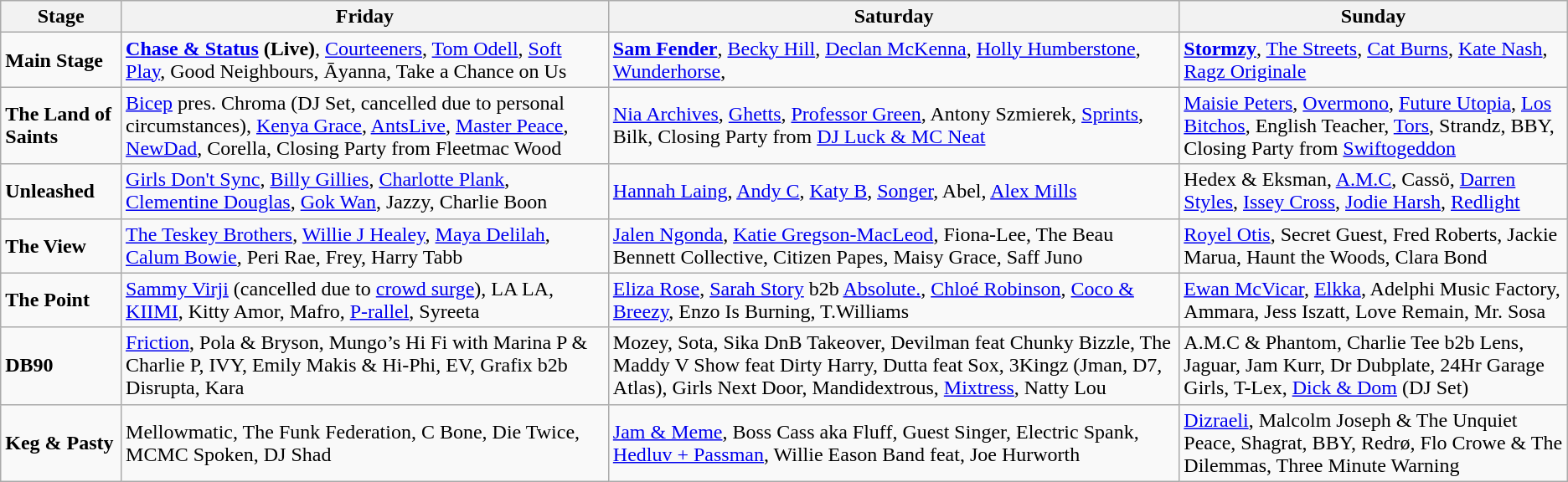<table class="wikitable">
<tr>
<th><strong>Stage</strong></th>
<th><strong>Friday</strong></th>
<th><strong>Saturday</strong></th>
<th><strong>Sunday</strong></th>
</tr>
<tr>
<td><strong>Main Stage</strong></td>
<td><strong><a href='#'>Chase & Status</a> (Live)</strong>, <a href='#'>Courteeners</a>, <a href='#'>Tom Odell</a>, <a href='#'>Soft Play</a>, Good Neighbours, Āyanna, Take a Chance on Us</td>
<td><strong><a href='#'>Sam Fender</a></strong>, <a href='#'>Becky Hill</a>, <a href='#'>Declan McKenna</a>, <a href='#'>Holly Humberstone</a>, <a href='#'>Wunderhorse</a>,</td>
<td><strong><a href='#'>Stormzy</a></strong>, <a href='#'>The Streets</a>, <a href='#'>Cat Burns</a>, <a href='#'>Kate Nash</a>, <a href='#'>Ragz Originale</a></td>
</tr>
<tr>
<td><strong>The Land of Saints</strong></td>
<td><a href='#'>Bicep</a> pres. Chroma (DJ Set, cancelled due to personal circumstances), <a href='#'>Kenya Grace</a>, <a href='#'>AntsLive</a>, <a href='#'>Master Peace</a>, <a href='#'>NewDad</a>, Corella, Closing Party from Fleetmac Wood</td>
<td><a href='#'>Nia Archives</a>, <a href='#'>Ghetts</a>, <a href='#'>Professor Green</a>, Antony Szmierek, <a href='#'>Sprints</a>, Bilk, Closing Party from <a href='#'>DJ Luck & MC Neat</a></td>
<td><a href='#'>Maisie Peters</a>, <a href='#'>Overmono</a>, <a href='#'>Future Utopia</a>, <a href='#'>Los Bitchos</a>, English Teacher, <a href='#'>Tors</a>, Strandz, BBY, Closing Party from <a href='#'>Swiftogeddon</a></td>
</tr>
<tr>
<td><strong>Unleashed</strong></td>
<td><a href='#'>Girls Don't Sync</a>, <a href='#'>Billy Gillies</a>, <a href='#'>Charlotte Plank</a>, <a href='#'>Clementine Douglas</a>, <a href='#'>Gok Wan</a>, Jazzy, Charlie Boon</td>
<td><a href='#'>Hannah Laing</a>, <a href='#'>Andy C</a>, <a href='#'>Katy B</a>, <a href='#'>Songer</a>, Abel, <a href='#'>Alex Mills</a></td>
<td>Hedex & Eksman, <a href='#'>A.M.C</a>, Cassö, <a href='#'>Darren Styles</a>, <a href='#'>Issey Cross</a>, <a href='#'>Jodie Harsh</a>, <a href='#'>Redlight</a></td>
</tr>
<tr>
<td><strong>The View</strong></td>
<td><a href='#'>The Teskey Brothers</a>, <a href='#'>Willie J Healey</a>, <a href='#'>Maya Delilah</a>, <a href='#'>Calum Bowie</a>, Peri Rae, Frey, Harry Tabb</td>
<td><a href='#'>Jalen Ngonda</a>, <a href='#'>Katie Gregson-MacLeod</a>, Fiona-Lee, The Beau Bennett Collective, Citizen Papes, Maisy Grace, Saff Juno</td>
<td><a href='#'>Royel Otis</a>, Secret Guest, Fred Roberts, Jackie Marua, Haunt the Woods, Clara Bond</td>
</tr>
<tr>
<td><strong>The Point</strong></td>
<td><a href='#'>Sammy Virji</a> (cancelled due to <a href='#'>crowd surge</a>), LA LA, <a href='#'>KIIMI</a>, Kitty Amor, Mafro, <a href='#'>P-rallel</a>, Syreeta</td>
<td><a href='#'>Eliza Rose</a>, <a href='#'>Sarah Story</a> b2b <a href='#'>Absolute.</a>, <a href='#'>Chloé Robinson</a>, <a href='#'>Coco & Breezy</a>, Enzo Is Burning, T.Williams</td>
<td><a href='#'>Ewan McVicar</a>, <a href='#'>Elkka</a>, Adelphi Music Factory, Ammara, Jess Iszatt, Love Remain, Mr. Sosa</td>
</tr>
<tr>
<td><strong>DB90</strong></td>
<td><a href='#'>Friction</a>, Pola & Bryson, Mungo’s Hi Fi with Marina P & Charlie P, IVY, Emily Makis & Hi-Phi, EV, Grafix b2b Disrupta, Kara</td>
<td>Mozey, Sota, Sika DnB Takeover, Devilman feat Chunky Bizzle, The Maddy V Show feat Dirty Harry, Dutta feat Sox, 3Kingz (Jman, D7, Atlas), Girls Next Door, Mandidextrous, <a href='#'>Mixtress</a>, Natty Lou</td>
<td>A.M.C & Phantom, Charlie Tee b2b Lens, Jaguar, Jam Kurr, Dr Dubplate, 24Hr Garage Girls, T-Lex, <a href='#'>Dick & Dom</a> (DJ Set)</td>
</tr>
<tr>
<td><strong>Keg & Pasty</strong></td>
<td>Mellowmatic, The Funk Federation, C Bone, Die Twice, MCMC Spoken, DJ Shad</td>
<td><a href='#'>Jam & Meme</a>, Boss Cass aka Fluff, Guest Singer, Electric Spank, <a href='#'>Hedluv + Passman</a>, Willie Eason Band feat, Joe Hurworth</td>
<td><a href='#'>Dizraeli</a>, Malcolm Joseph & The Unquiet Peace, Shagrat, BBY, Redrø, Flo Crowe & The Dilemmas, Three Minute Warning</td>
</tr>
</table>
